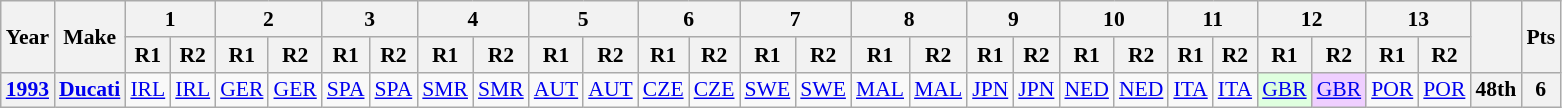<table class="wikitable" style="text-align:center; font-size:90%">
<tr>
<th valign="middle" rowspan=2>Year</th>
<th valign="middle" rowspan=2>Make</th>
<th colspan=2>1</th>
<th colspan=2>2</th>
<th colspan=2>3</th>
<th colspan=2>4</th>
<th colspan=2>5</th>
<th colspan=2>6</th>
<th colspan=2>7</th>
<th colspan=2>8</th>
<th colspan=2>9</th>
<th colspan=2>10</th>
<th colspan=2>11</th>
<th colspan=2>12</th>
<th colspan=2>13</th>
<th rowspan=2></th>
<th rowspan=2>Pts</th>
</tr>
<tr>
<th>R1</th>
<th>R2</th>
<th>R1</th>
<th>R2</th>
<th>R1</th>
<th>R2</th>
<th>R1</th>
<th>R2</th>
<th>R1</th>
<th>R2</th>
<th>R1</th>
<th>R2</th>
<th>R1</th>
<th>R2</th>
<th>R1</th>
<th>R2</th>
<th>R1</th>
<th>R2</th>
<th>R1</th>
<th>R2</th>
<th>R1</th>
<th>R2</th>
<th>R1</th>
<th>R2</th>
<th>R1</th>
<th>R2</th>
</tr>
<tr>
<th><a href='#'>1993</a></th>
<th><a href='#'>Ducati</a></th>
<td><a href='#'>IRL</a></td>
<td><a href='#'>IRL</a></td>
<td><a href='#'>GER</a></td>
<td><a href='#'>GER</a></td>
<td><a href='#'>SPA</a></td>
<td><a href='#'>SPA</a></td>
<td><a href='#'>SMR</a></td>
<td><a href='#'>SMR</a></td>
<td><a href='#'>AUT</a></td>
<td><a href='#'>AUT</a></td>
<td><a href='#'>CZE</a></td>
<td><a href='#'>CZE</a></td>
<td><a href='#'>SWE</a></td>
<td><a href='#'>SWE</a></td>
<td><a href='#'>MAL</a></td>
<td><a href='#'>MAL</a></td>
<td><a href='#'>JPN</a></td>
<td><a href='#'>JPN</a></td>
<td><a href='#'>NED</a></td>
<td><a href='#'>NED</a></td>
<td><a href='#'>ITA</a></td>
<td><a href='#'>ITA</a></td>
<td style="background:#dfffdf;"><a href='#'>GBR</a><br></td>
<td style="background:#efcfff;"><a href='#'>GBR</a><br></td>
<td><a href='#'>POR</a></td>
<td><a href='#'>POR</a></td>
<th>48th</th>
<th>6</th>
</tr>
</table>
